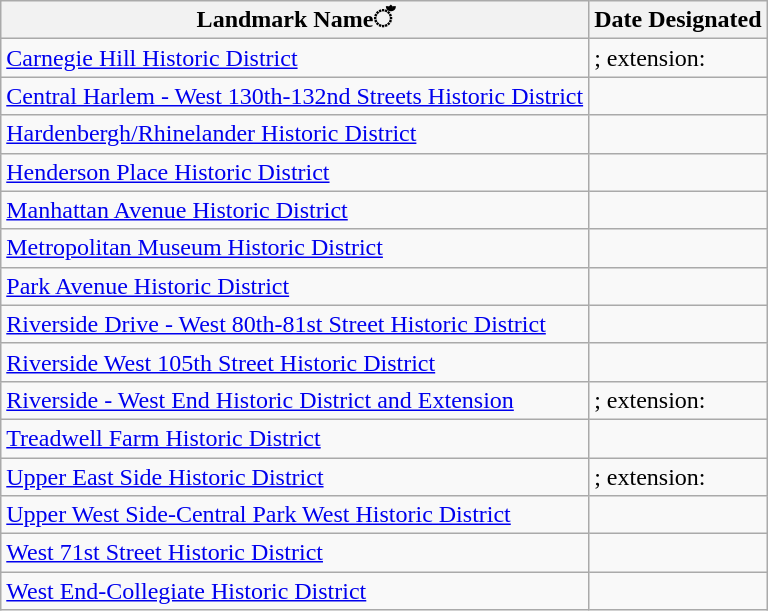<table class="wikitable sortable">
<tr>
<th>Landmark Nameँ</th>
<th>Date Designated</th>
</tr>
<tr>
<td><a href='#'>Carnegie Hill Historic District</a></td>
<td> ; extension:   </td>
</tr>
<tr>
<td><a href='#'>Central Harlem - West 130th-132nd Streets Historic District</a></td>
<td> </td>
</tr>
<tr>
<td><a href='#'>Hardenbergh/Rhinelander Historic District</a></td>
<td>  </td>
</tr>
<tr>
<td><a href='#'>Henderson Place Historic District</a></td>
<td>  </td>
</tr>
<tr>
<td><a href='#'>Manhattan Avenue Historic District</a></td>
<td>  </td>
</tr>
<tr>
<td><a href='#'>Metropolitan Museum Historic District</a></td>
<td>    </td>
</tr>
<tr>
<td><a href='#'>Park Avenue Historic District</a></td>
<td> </td>
</tr>
<tr>
<td><a href='#'>Riverside Drive - West 80th-81st Street Historic District</a></td>
<td>  </td>
</tr>
<tr>
<td><a href='#'>Riverside West 105th Street Historic District</a></td>
<td>   </td>
</tr>
<tr>
<td><a href='#'>Riverside - West End Historic District and Extension</a></td>
<td>  ; extension:  </td>
</tr>
<tr>
<td><a href='#'>Treadwell Farm Historic District</a></td>
<td>  </td>
</tr>
<tr>
<td><a href='#'>Upper East Side Historic District</a></td>
<td>    ; extension:   </td>
</tr>
<tr>
<td><a href='#'>Upper West Side-Central Park West Historic District</a></td>
<td>      </td>
</tr>
<tr>
<td><a href='#'>West 71st Street Historic District</a></td>
<td>  </td>
</tr>
<tr>
<td><a href='#'>West End-Collegiate Historic District</a></td>
<td>  </td>
</tr>
</table>
